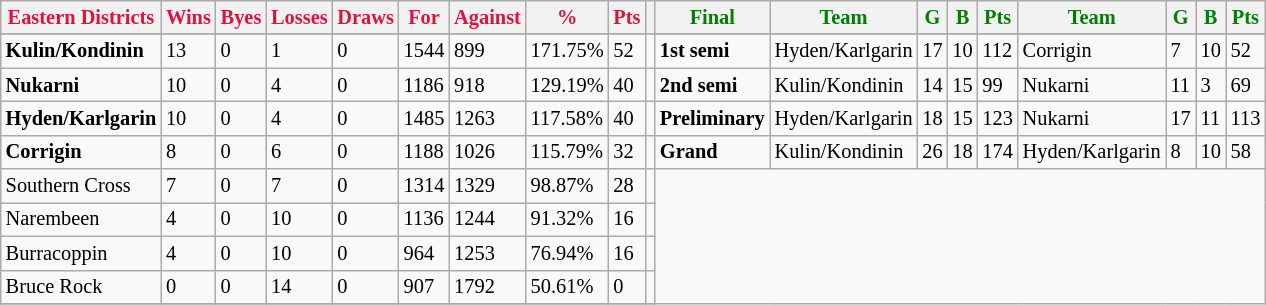<table style="font-size: 85%; text-align: left;" class="wikitable">
<tr>
<th style="color:crimson">Eastern Districts</th>
<th style="color:crimson">Wins</th>
<th style="color:crimson">Byes</th>
<th style="color:crimson">Losses</th>
<th style="color:crimson">Draws</th>
<th style="color:crimson">For</th>
<th style="color:crimson">Against</th>
<th style="color:crimson">%</th>
<th style="color:crimson">Pts</th>
<th></th>
<th style="color:green">Final</th>
<th style="color:green">Team</th>
<th style="color:green">G</th>
<th style="color:green">B</th>
<th style="color:green">Pts</th>
<th style="color:green">Team</th>
<th style="color:green">G</th>
<th style="color:green">B</th>
<th style="color:green">Pts</th>
</tr>
<tr>
</tr>
<tr>
</tr>
<tr>
<td><strong>	Kulin/Kondinin	</strong></td>
<td>13</td>
<td>0</td>
<td>1</td>
<td>0</td>
<td>1544</td>
<td>899</td>
<td>171.75%</td>
<td>52</td>
<td></td>
<td><strong>1st semi</strong></td>
<td>Hyden/Karlgarin</td>
<td>17</td>
<td>10</td>
<td>112</td>
<td>Corrigin</td>
<td>7</td>
<td>10</td>
<td>52</td>
</tr>
<tr>
<td><strong>	Nukarni	</strong></td>
<td>10</td>
<td>0</td>
<td>4</td>
<td>0</td>
<td>1186</td>
<td>918</td>
<td>129.19%</td>
<td>40</td>
<td></td>
<td><strong>2nd semi</strong></td>
<td>Kulin/Kondinin</td>
<td>14</td>
<td>15</td>
<td>99</td>
<td>Nukarni</td>
<td>11</td>
<td>3</td>
<td>69</td>
</tr>
<tr>
<td><strong>	Hyden/Karlgarin	</strong></td>
<td>10</td>
<td>0</td>
<td>4</td>
<td>0</td>
<td>1485</td>
<td>1263</td>
<td>117.58%</td>
<td>40</td>
<td></td>
<td><strong>Preliminary</strong></td>
<td>Hyden/Karlgarin</td>
<td>18</td>
<td>15</td>
<td>123</td>
<td>Nukarni</td>
<td>17</td>
<td>11</td>
<td>113</td>
</tr>
<tr>
<td><strong>	Corrigin	</strong></td>
<td>8</td>
<td>0</td>
<td>6</td>
<td>0</td>
<td>1188</td>
<td>1026</td>
<td>115.79%</td>
<td>32</td>
<td></td>
<td><strong>Grand</strong></td>
<td>Kulin/Kondinin</td>
<td>26</td>
<td>18</td>
<td>174</td>
<td>Hyden/Karlgarin</td>
<td>8</td>
<td>10</td>
<td>58</td>
</tr>
<tr>
<td>Southern Cross</td>
<td>7</td>
<td>0</td>
<td>7</td>
<td>0</td>
<td>1314</td>
<td>1329</td>
<td>98.87%</td>
<td>28</td>
<td></td>
</tr>
<tr>
<td>Narembeen</td>
<td>4</td>
<td>0</td>
<td>10</td>
<td>0</td>
<td>1136</td>
<td>1244</td>
<td>91.32%</td>
<td>16</td>
<td></td>
</tr>
<tr>
<td>Burracoppin</td>
<td>4</td>
<td>0</td>
<td>10</td>
<td>0</td>
<td>964</td>
<td>1253</td>
<td>76.94%</td>
<td>16</td>
<td></td>
</tr>
<tr>
<td>Bruce Rock</td>
<td>0</td>
<td>0</td>
<td>14</td>
<td>0</td>
<td>907</td>
<td>1792</td>
<td>50.61%</td>
<td>0</td>
<td></td>
</tr>
<tr>
</tr>
</table>
